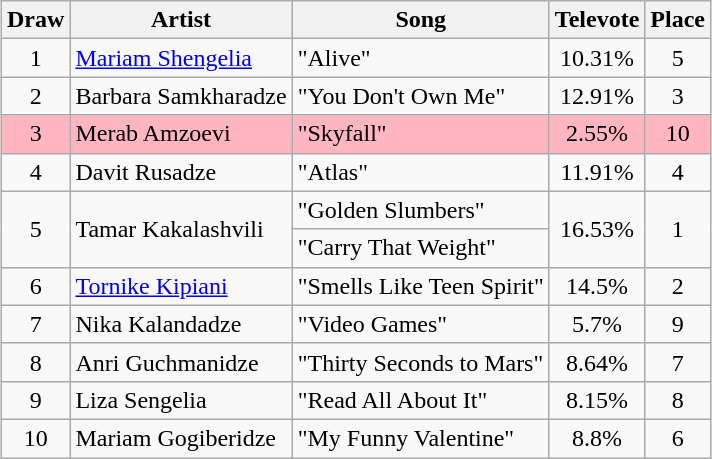<table class="sortable wikitable" style="margin: 1em auto 1em auto; text-align:center;">
<tr>
<th>Draw</th>
<th>Artist</th>
<th>Song</th>
<th>Televote</th>
<th>Place</th>
</tr>
<tr>
<td>1</td>
<td align="left"><a href='#'>Mariam Shengelia</a></td>
<td align="left">"Alive"</td>
<td>10.31%</td>
<td>5</td>
</tr>
<tr>
<td>2</td>
<td align="left">Barbara Samkharadze</td>
<td align="left">"You Don't Own Me"</td>
<td>12.91%</td>
<td>3</td>
</tr>
<tr style="background:lightpink;">
<td>3</td>
<td align="left">Merab Amzoevi</td>
<td align="left">"Skyfall"</td>
<td>2.55%</td>
<td>10</td>
</tr>
<tr>
<td>4</td>
<td align="left">Davit Rusadze</td>
<td align="left">"Atlas"</td>
<td>11.91%</td>
<td>4</td>
</tr>
<tr>
<td rowspan="2">5</td>
<td rowspan="2" align="left">Tamar Kakalashvili</td>
<td align="left">"Golden Slumbers"</td>
<td rowspan="2">16.53%</td>
<td rowspan="2">1</td>
</tr>
<tr>
<td align="left">"Carry That Weight"</td>
</tr>
<tr>
<td>6</td>
<td align="left"><a href='#'>Tornike Kipiani</a></td>
<td align="left">"Smells Like Teen Spirit"</td>
<td>14.5%</td>
<td>2</td>
</tr>
<tr>
<td>7</td>
<td align="left">Nika Kalandadze</td>
<td align="left">"Video Games"</td>
<td>5.7%</td>
<td>9</td>
</tr>
<tr>
<td>8</td>
<td align="left">Anri Guchmanidze</td>
<td align="left">"Thirty Seconds to Mars"</td>
<td>8.64%</td>
<td>7</td>
</tr>
<tr>
<td>9</td>
<td align="left">Liza Sengelia</td>
<td align="left">"Read All About It"</td>
<td>8.15%</td>
<td>8</td>
</tr>
<tr>
<td>10</td>
<td align="left">Mariam Gogiberidze</td>
<td align="left">"My Funny Valentine"</td>
<td>8.8%</td>
<td>6</td>
</tr>
</table>
